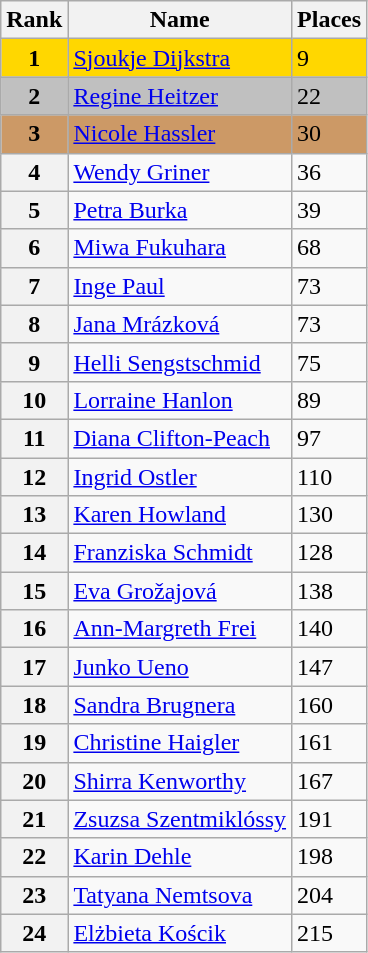<table class="wikitable">
<tr>
<th>Rank</th>
<th>Name</th>
<th>Places</th>
</tr>
<tr bgcolor=gold>
<td align=center><strong>1</strong></td>
<td> <a href='#'>Sjoukje Dijkstra</a></td>
<td>9</td>
</tr>
<tr bgcolor=silver>
<td align=center><strong>2</strong></td>
<td> <a href='#'>Regine Heitzer</a></td>
<td>22</td>
</tr>
<tr bgcolor=cc9966>
<td align=center><strong>3</strong></td>
<td> <a href='#'>Nicole Hassler</a></td>
<td>30</td>
</tr>
<tr>
<th>4</th>
<td> <a href='#'>Wendy Griner</a></td>
<td>36</td>
</tr>
<tr>
<th>5</th>
<td> <a href='#'>Petra Burka</a></td>
<td>39</td>
</tr>
<tr>
<th>6</th>
<td> <a href='#'>Miwa Fukuhara</a></td>
<td>68</td>
</tr>
<tr>
<th>7</th>
<td> <a href='#'>Inge Paul</a></td>
<td>73</td>
</tr>
<tr>
<th>8</th>
<td> <a href='#'>Jana Mrázková</a></td>
<td>73</td>
</tr>
<tr>
<th>9</th>
<td> <a href='#'>Helli Sengstschmid</a></td>
<td>75</td>
</tr>
<tr>
<th>10</th>
<td> <a href='#'>Lorraine Hanlon</a></td>
<td>89</td>
</tr>
<tr>
<th>11</th>
<td> <a href='#'>Diana Clifton-Peach</a></td>
<td>97</td>
</tr>
<tr>
<th>12</th>
<td> <a href='#'>Ingrid Ostler</a></td>
<td>110</td>
</tr>
<tr>
<th>13</th>
<td> <a href='#'>Karen Howland</a></td>
<td>130</td>
</tr>
<tr>
<th>14</th>
<td> <a href='#'>Franziska Schmidt</a></td>
<td>128</td>
</tr>
<tr>
<th>15</th>
<td> <a href='#'>Eva Grožajová</a></td>
<td>138</td>
</tr>
<tr>
<th>16</th>
<td> <a href='#'>Ann-Margreth Frei</a></td>
<td>140</td>
</tr>
<tr>
<th>17</th>
<td> <a href='#'>Junko Ueno</a></td>
<td>147</td>
</tr>
<tr>
<th>18</th>
<td> <a href='#'>Sandra Brugnera</a></td>
<td>160</td>
</tr>
<tr>
<th>19</th>
<td> <a href='#'>Christine Haigler</a></td>
<td>161</td>
</tr>
<tr>
<th>20</th>
<td> <a href='#'>Shirra Kenworthy</a></td>
<td>167</td>
</tr>
<tr>
<th>21</th>
<td> <a href='#'>Zsuzsa Szentmiklóssy</a></td>
<td>191</td>
</tr>
<tr>
<th>22</th>
<td> <a href='#'>Karin Dehle</a></td>
<td>198</td>
</tr>
<tr>
<th>23</th>
<td> <a href='#'>Tatyana Nemtsova</a></td>
<td>204</td>
</tr>
<tr>
<th>24</th>
<td> <a href='#'>Elżbieta Kościk</a></td>
<td>215</td>
</tr>
</table>
